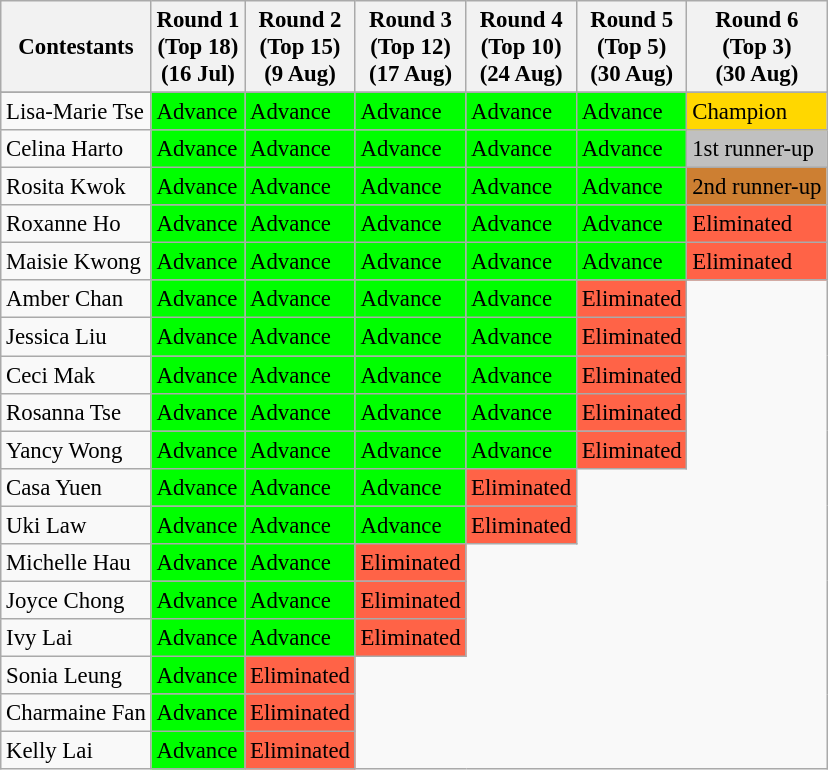<table class="wikitable" style="font-size: 95%;">
<tr>
<th>Contestants</th>
<th>Round 1 <br>(Top 18)<br>(16 Jul)</th>
<th>Round 2<br>(Top 15)<br>(9 Aug)</th>
<th>Round 3<br>(Top 12)<br>(17 Aug)</th>
<th>Round 4<br>(Top 10)<br>(24 Aug)</th>
<th>Round 5<br>(Top 5)<br>(30 Aug)</th>
<th>Round 6<br>(Top 3)<br>(30 Aug)</th>
</tr>
<tr>
</tr>
<tr>
<td>Lisa-Marie Tse</td>
<td bgcolor="lime">Advance</td>
<td bgcolor="lime">Advance</td>
<td bgcolor="lime">Advance</td>
<td bgcolor="lime">Advance</td>
<td bgcolor="lime">Advance</td>
<td bgcolor="gold">Champion</td>
</tr>
<tr>
<td>Celina Harto</td>
<td bgcolor="lime">Advance</td>
<td bgcolor="lime">Advance</td>
<td bgcolor="lime">Advance</td>
<td bgcolor="lime">Advance</td>
<td bgcolor="lime">Advance</td>
<td bgcolor="silver">1st runner-up</td>
</tr>
<tr>
<td>Rosita Kwok</td>
<td bgcolor="lime">Advance</td>
<td bgcolor="lime">Advance</td>
<td bgcolor="lime">Advance</td>
<td bgcolor="lime">Advance</td>
<td bgcolor="lime">Advance</td>
<td bgcolor="CD7F32">2nd runner-up</td>
</tr>
<tr>
<td>Roxanne Ho</td>
<td bgcolor="lime">Advance</td>
<td bgcolor="lime">Advance</td>
<td bgcolor="lime">Advance</td>
<td bgcolor="lime">Advance</td>
<td bgcolor="lime">Advance</td>
<td bgcolor="tomato">Eliminated</td>
</tr>
<tr>
<td>Maisie Kwong</td>
<td bgcolor="lime">Advance</td>
<td bgcolor="lime">Advance</td>
<td bgcolor="lime">Advance</td>
<td bgcolor="lime">Advance</td>
<td bgcolor="lime">Advance</td>
<td bgcolor="tomato">Eliminated</td>
</tr>
<tr>
<td>Amber Chan</td>
<td bgcolor="lime">Advance</td>
<td bgcolor="lime">Advance</td>
<td bgcolor="lime">Advance</td>
<td bgcolor="lime">Advance</td>
<td bgcolor="tomato">Eliminated</td>
</tr>
<tr>
<td>Jessica Liu</td>
<td bgcolor="lime">Advance</td>
<td bgcolor="lime">Advance</td>
<td bgcolor="lime">Advance</td>
<td bgcolor="lime">Advance</td>
<td bgcolor="tomato">Eliminated</td>
</tr>
<tr>
<td>Ceci Mak</td>
<td bgcolor="lime">Advance</td>
<td bgcolor="lime">Advance</td>
<td bgcolor="lime">Advance</td>
<td bgcolor="lime">Advance</td>
<td bgcolor="tomato">Eliminated</td>
</tr>
<tr>
<td>Rosanna Tse</td>
<td bgcolor="lime">Advance</td>
<td bgcolor="lime">Advance</td>
<td bgcolor="lime">Advance</td>
<td bgcolor="lime">Advance</td>
<td bgcolor="tomato">Eliminated</td>
</tr>
<tr>
<td>Yancy Wong</td>
<td bgcolor="lime">Advance</td>
<td bgcolor="lime">Advance</td>
<td bgcolor="lime">Advance</td>
<td bgcolor="lime">Advance</td>
<td bgcolor="tomato">Eliminated</td>
</tr>
<tr>
<td>Casa Yuen</td>
<td bgcolor="lime">Advance</td>
<td bgcolor="lime">Advance</td>
<td bgcolor="lime">Advance</td>
<td bgcolor="tomato">Eliminated</td>
</tr>
<tr>
<td>Uki Law</td>
<td bgcolor="lime">Advance</td>
<td bgcolor="lime">Advance</td>
<td bgcolor="lime">Advance</td>
<td bgcolor="tomato">Eliminated</td>
</tr>
<tr>
<td>Michelle Hau</td>
<td bgcolor="lime">Advance</td>
<td bgcolor="lime">Advance</td>
<td bgcolor="tomato">Eliminated</td>
</tr>
<tr>
<td>Joyce Chong</td>
<td bgcolor="lime">Advance</td>
<td bgcolor="lime">Advance</td>
<td bgcolor="tomato">Eliminated</td>
</tr>
<tr>
<td>Ivy Lai</td>
<td bgcolor="lime">Advance</td>
<td bgcolor="lime">Advance</td>
<td bgcolor="tomato">Eliminated</td>
</tr>
<tr>
<td>Sonia Leung</td>
<td bgcolor="lime">Advance</td>
<td bgcolor="tomato">Eliminated</td>
</tr>
<tr>
<td>Charmaine Fan</td>
<td bgcolor="lime">Advance</td>
<td bgcolor="tomato">Eliminated</td>
</tr>
<tr>
<td>Kelly Lai</td>
<td bgcolor="lime">Advance</td>
<td bgcolor="tomato">Eliminated</td>
</tr>
</table>
